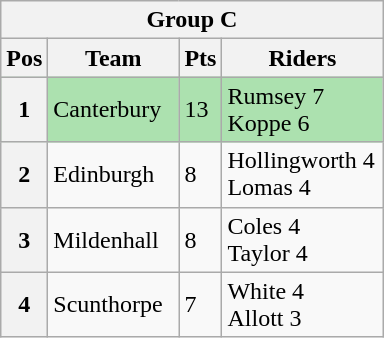<table class="wikitable">
<tr>
<th colspan="4">Group C</th>
</tr>
<tr>
<th width=20>Pos</th>
<th width=80>Team</th>
<th width=20>Pts</th>
<th width=100>Riders</th>
</tr>
<tr style="background:#ACE1AF;">
<th>1</th>
<td>Canterbury</td>
<td>13</td>
<td>Rumsey 7<br>Koppe 6</td>
</tr>
<tr>
<th>2</th>
<td>Edinburgh</td>
<td>8</td>
<td>Hollingworth 4<br>Lomas 4</td>
</tr>
<tr>
<th>3</th>
<td>Mildenhall</td>
<td>8</td>
<td>Coles 4<br>Taylor 4</td>
</tr>
<tr>
<th>4</th>
<td>Scunthorpe</td>
<td>7</td>
<td>White 4<br>Allott 3</td>
</tr>
</table>
